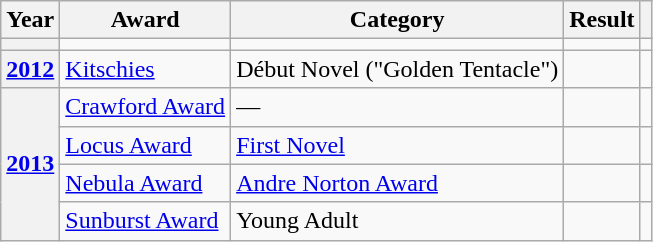<table class="wikitable plainrowheaders sortable">
<tr>
<th scope="col">Year</th>
<th scope="col">Award</th>
<th>Category</th>
<th scope="col">Result</th>
<th class="unsortable" scope="col"></th>
</tr>
<tr>
<th></th>
<td></td>
<td></td>
<td></td>
<td></td>
</tr>
<tr>
<th><a href='#'>2012</a></th>
<td><a href='#'>Kitschies</a></td>
<td Début Novel ("Golden Tentacle")>Début Novel ("Golden Tentacle")</td>
<td></td>
<td></td>
</tr>
<tr>
<th rowspan="4"><a href='#'>2013</a></th>
<td><a href='#'>Crawford Award</a></td>
<td>—</td>
<td></td>
<td></td>
</tr>
<tr>
<td><a href='#'>Locus Award</a></td>
<td><a href='#'>First Novel</a></td>
<td></td>
<td></td>
</tr>
<tr>
<td><a href='#'>Nebula Award</a></td>
<td><a href='#'>Andre Norton Award</a></td>
<td></td>
<td></td>
</tr>
<tr>
<td><a href='#'>Sunburst Award</a></td>
<td Young Adult>Young Adult</td>
<td></td>
<td></td>
</tr>
</table>
